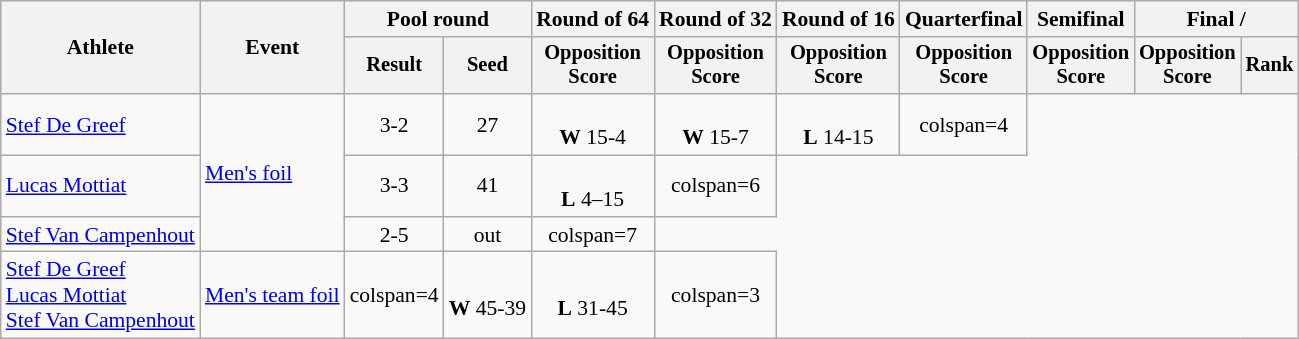<table class="wikitable" style="text-align:center; font-size:90%">
<tr>
<th rowspan=2>Athlete</th>
<th rowspan=2>Event</th>
<th colspan=2>Pool round</th>
<th>Round of 64</th>
<th>Round of 32</th>
<th>Round of 16</th>
<th>Quarterfinal</th>
<th>Semifinal</th>
<th colspan=2>Final / </th>
</tr>
<tr style="font-size:95%">
<th>Result</th>
<th>Seed</th>
<th>Opposition<br>Score</th>
<th>Opposition<br>Score</th>
<th>Opposition<br>Score</th>
<th>Opposition<br>Score</th>
<th>Opposition<br>Score</th>
<th>Opposition<br>Score</th>
<th>Rank</th>
</tr>
<tr>
<td align=left><a href='#'>Stef De Greef</a></td>
<td rowspan=3 align=left><a href='#'>Men's foil</a></td>
<td>3-2</td>
<td>27</td>
<td><br><strong>W</strong> 15-4</td>
<td><br><strong>W</strong> 15-7</td>
<td><br><strong>L</strong> 14-15</td>
<td>colspan=4 </td>
</tr>
<tr>
<td align=left><a href='#'>Lucas Mottiat</a></td>
<td>3-3</td>
<td>41</td>
<td><br><strong>L</strong> 4–15</td>
<td>colspan=6 </td>
</tr>
<tr>
<td align=left><a href='#'>Stef Van Campenhout</a></td>
<td>2-5</td>
<td>out</td>
<td>colspan=7 </td>
</tr>
<tr>
<td align=left><a href='#'>Stef De Greef</a><br><a href='#'>Lucas Mottiat</a><br><a href='#'>Stef Van Campenhout</a></td>
<td align=left><a href='#'>Men's team foil</a></td>
<td>colspan=4 </td>
<td><br><strong>W</strong> 45-39</td>
<td><br><strong>L</strong> 31-45</td>
<td>colspan=3 </td>
</tr>
</table>
